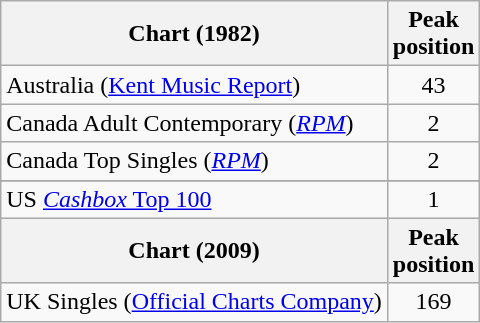<table class="wikitable sortable">
<tr>
<th align="left">Chart (1982)</th>
<th style="text-align:center;">Peak <br>position</th>
</tr>
<tr>
<td>Australia (<a href='#'>Kent Music Report</a>)</td>
<td style="text-align:center;">43</td>
</tr>
<tr>
<td>Canada Adult Contemporary (<a href='#'><em>RPM</em></a>)</td>
<td style="text-align:center;">2</td>
</tr>
<tr>
<td align="left">Canada Top Singles (<a href='#'><em>RPM</em></a>)</td>
<td style="text-align:center;">2</td>
</tr>
<tr>
</tr>
<tr>
</tr>
<tr>
</tr>
<tr>
</tr>
<tr>
<td>US <a href='#'><em>Cashbox</em> Top 100</a></td>
<td style="text-align:center;">1</td>
</tr>
<tr>
<th align="left">Chart (2009)</th>
<th style="text-align:center;">Peak <br>position</th>
</tr>
<tr>
<td>UK Singles (<a href='#'>Official Charts Company</a>)</td>
<td style="text-align:center;">169</td>
</tr>
</table>
